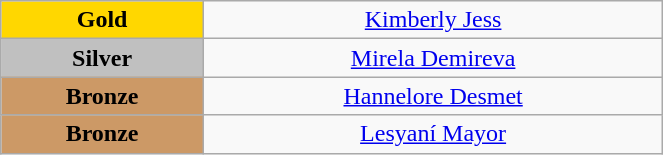<table class="wikitable" style="text-align:center; " width="35%">
<tr>
<td bgcolor="gold"><strong>Gold</strong></td>
<td><a href='#'>Kimberly Jess</a><br>  <small><em></em></small></td>
</tr>
<tr>
<td bgcolor="silver"><strong>Silver</strong></td>
<td><a href='#'>Mirela Demireva</a><br>  <small><em></em></small></td>
</tr>
<tr>
<td bgcolor="CC9966"><strong>Bronze</strong></td>
<td><a href='#'>Hannelore Desmet</a><br>  <small><em></em></small></td>
</tr>
<tr>
<td bgcolor="CC9966"><strong>Bronze</strong></td>
<td><a href='#'>Lesyaní Mayor</a><br>  <small><em></em></small></td>
</tr>
</table>
